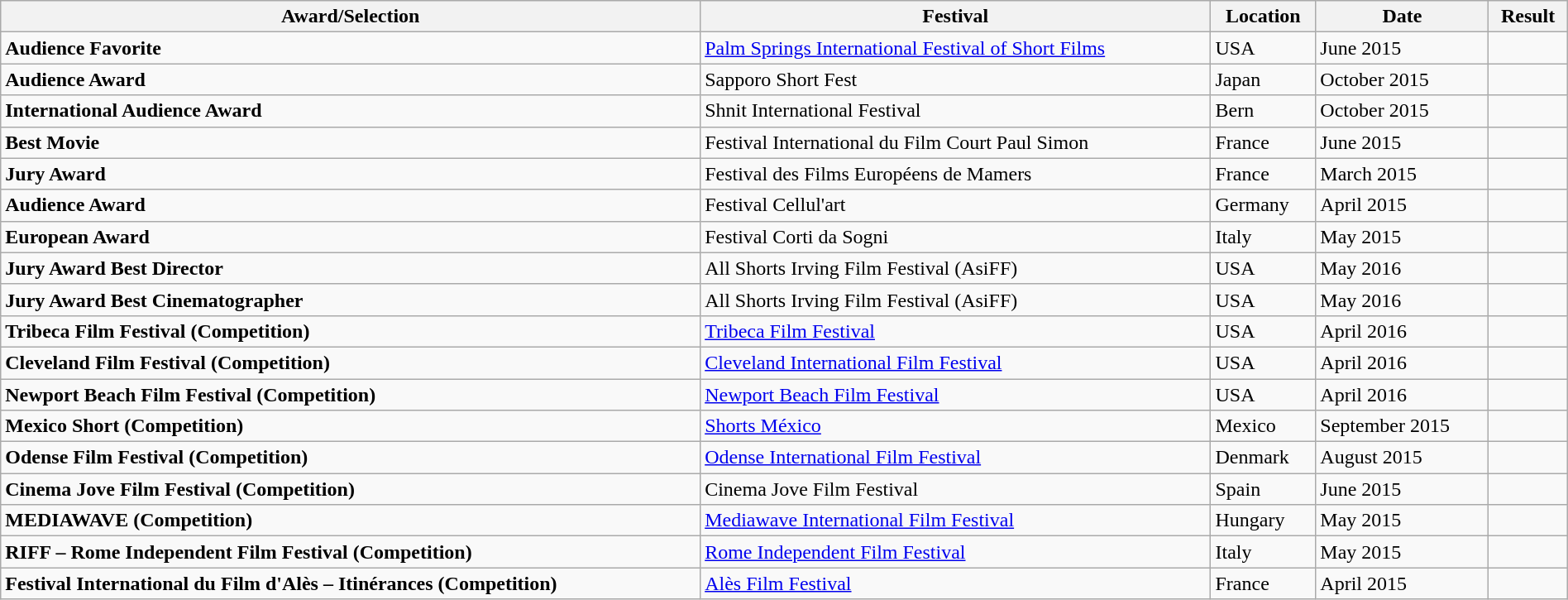<table class="wikitable" style="width:100%;">
<tr>
<th>Award/Selection</th>
<th>Festival</th>
<th>Location</th>
<th>Date</th>
<th>Result</th>
</tr>
<tr>
<td><strong>Audience Favorite</strong></td>
<td><a href='#'>Palm Springs International Festival of Short Films</a></td>
<td>USA</td>
<td>June 2015</td>
<td></td>
</tr>
<tr>
<td><strong>Audience Award</strong></td>
<td>Sapporo Short Fest</td>
<td>Japan</td>
<td>October 2015</td>
<td></td>
</tr>
<tr>
<td><strong>International Audience Award</strong></td>
<td>Shnit International Festival</td>
<td>Bern</td>
<td>October 2015</td>
<td></td>
</tr>
<tr>
<td><strong>Best Movie</strong></td>
<td>Festival International du Film Court Paul Simon</td>
<td>France</td>
<td>June 2015</td>
<td></td>
</tr>
<tr>
<td><strong>Jury Award</strong></td>
<td>Festival des Films Européens de Mamers</td>
<td>France</td>
<td>March 2015</td>
<td></td>
</tr>
<tr>
<td><strong>Audience Award</strong></td>
<td>Festival Cellul'art</td>
<td>Germany</td>
<td>April 2015</td>
<td></td>
</tr>
<tr>
<td><strong>European Award</strong></td>
<td>Festival Corti da Sogni</td>
<td>Italy</td>
<td>May 2015</td>
<td></td>
</tr>
<tr>
<td><strong>Jury Award Best Director</strong></td>
<td>All Shorts Irving Film Festival (AsiFF)</td>
<td>USA</td>
<td>May 2016</td>
<td></td>
</tr>
<tr>
<td><strong>Jury Award Best Cinematographer</strong></td>
<td>All Shorts Irving Film Festival (AsiFF)</td>
<td>USA</td>
<td>May 2016</td>
<td></td>
</tr>
<tr>
<td><strong>Tribeca Film Festival (Competition)</strong></td>
<td><a href='#'>Tribeca Film Festival</a></td>
<td>USA</td>
<td>April 2016</td>
<td></td>
</tr>
<tr>
<td><strong>Cleveland Film Festival (Competition)</strong></td>
<td><a href='#'>Cleveland International Film Festival</a></td>
<td>USA</td>
<td>April 2016</td>
<td></td>
</tr>
<tr>
<td><strong>Newport Beach Film Festival (Competition)</strong></td>
<td><a href='#'>Newport Beach Film Festival</a></td>
<td>USA</td>
<td>April 2016</td>
<td></td>
</tr>
<tr>
<td><strong>Mexico Short (Competition)</strong></td>
<td><a href='#'>Shorts México</a></td>
<td>Mexico</td>
<td>September 2015</td>
<td></td>
</tr>
<tr>
<td><strong>Odense Film Festival (Competition)</strong></td>
<td><a href='#'>Odense International Film Festival</a></td>
<td>Denmark</td>
<td>August 2015</td>
<td></td>
</tr>
<tr>
<td><strong>Cinema Jove Film Festival (Competition)</strong></td>
<td>Cinema Jove Film Festival</td>
<td>Spain</td>
<td>June 2015</td>
<td></td>
</tr>
<tr>
<td><strong>MEDIAWAVE (Competition)</strong></td>
<td><a href='#'>Mediawave International Film Festival</a></td>
<td>Hungary</td>
<td>May 2015</td>
<td></td>
</tr>
<tr>
<td><strong>RIFF – Rome Independent Film Festival (Competition)</strong></td>
<td><a href='#'>Rome Independent Film Festival</a></td>
<td>Italy</td>
<td>May 2015</td>
<td></td>
</tr>
<tr>
<td><strong>Festival International du Film d'Alès – Itinérances (Competition)</strong></td>
<td><a href='#'>Alès Film Festival</a></td>
<td>France</td>
<td>April 2015</td>
<td></td>
</tr>
</table>
